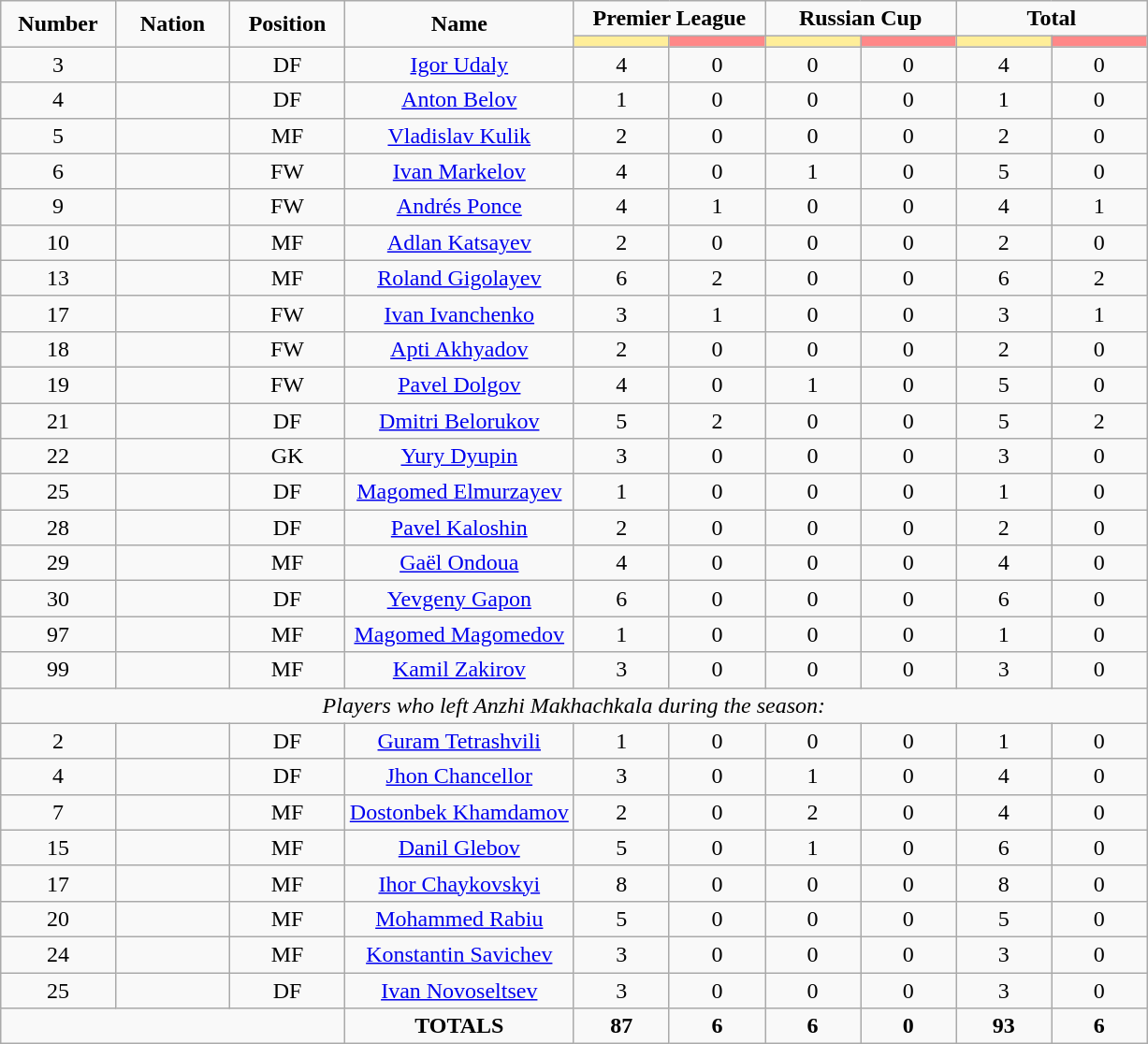<table class="wikitable" style="font-size: 100%; text-align: center;">
<tr>
<td rowspan="2" width="10%" align="center"><strong>Number</strong></td>
<td rowspan="2" width="10%" align="center"><strong>Nation</strong></td>
<td rowspan="2" width="10%" align="center"><strong>Position</strong></td>
<td rowspan="2" width="20%" align="center"><strong>Name</strong></td>
<td colspan="2" align="center"><strong>Premier League</strong></td>
<td colspan="2" align="center"><strong>Russian Cup</strong></td>
<td colspan="2" align="center"><strong>Total</strong></td>
</tr>
<tr>
<th width=60 style="background: #FFEE99"></th>
<th width=60 style="background: #FF8888"></th>
<th width=60 style="background: #FFEE99"></th>
<th width=60 style="background: #FF8888"></th>
<th width=60 style="background: #FFEE99"></th>
<th width=60 style="background: #FF8888"></th>
</tr>
<tr>
<td>3</td>
<td></td>
<td>DF</td>
<td><a href='#'>Igor Udaly</a></td>
<td>4</td>
<td>0</td>
<td>0</td>
<td>0</td>
<td>4</td>
<td>0</td>
</tr>
<tr>
<td>4</td>
<td></td>
<td>DF</td>
<td><a href='#'>Anton Belov</a></td>
<td>1</td>
<td>0</td>
<td>0</td>
<td>0</td>
<td>1</td>
<td>0</td>
</tr>
<tr>
<td>5</td>
<td></td>
<td>MF</td>
<td><a href='#'>Vladislav Kulik</a></td>
<td>2</td>
<td>0</td>
<td>0</td>
<td>0</td>
<td>2</td>
<td>0</td>
</tr>
<tr>
<td>6</td>
<td></td>
<td>FW</td>
<td><a href='#'>Ivan Markelov</a></td>
<td>4</td>
<td>0</td>
<td>1</td>
<td>0</td>
<td>5</td>
<td>0</td>
</tr>
<tr>
<td>9</td>
<td></td>
<td>FW</td>
<td><a href='#'>Andrés Ponce</a></td>
<td>4</td>
<td>1</td>
<td>0</td>
<td>0</td>
<td>4</td>
<td>1</td>
</tr>
<tr>
<td>10</td>
<td></td>
<td>MF</td>
<td><a href='#'>Adlan Katsayev</a></td>
<td>2</td>
<td>0</td>
<td>0</td>
<td>0</td>
<td>2</td>
<td>0</td>
</tr>
<tr>
<td>13</td>
<td></td>
<td>MF</td>
<td><a href='#'>Roland Gigolayev</a></td>
<td>6</td>
<td>2</td>
<td>0</td>
<td>0</td>
<td>6</td>
<td>2</td>
</tr>
<tr>
<td>17</td>
<td></td>
<td>FW</td>
<td><a href='#'>Ivan Ivanchenko</a></td>
<td>3</td>
<td>1</td>
<td>0</td>
<td>0</td>
<td>3</td>
<td>1</td>
</tr>
<tr>
<td>18</td>
<td></td>
<td>FW</td>
<td><a href='#'>Apti Akhyadov</a></td>
<td>2</td>
<td>0</td>
<td>0</td>
<td>0</td>
<td>2</td>
<td>0</td>
</tr>
<tr>
<td>19</td>
<td></td>
<td>FW</td>
<td><a href='#'>Pavel Dolgov</a></td>
<td>4</td>
<td>0</td>
<td>1</td>
<td>0</td>
<td>5</td>
<td>0</td>
</tr>
<tr>
<td>21</td>
<td></td>
<td>DF</td>
<td><a href='#'>Dmitri Belorukov</a></td>
<td>5</td>
<td>2</td>
<td>0</td>
<td>0</td>
<td>5</td>
<td>2</td>
</tr>
<tr>
<td>22</td>
<td></td>
<td>GK</td>
<td><a href='#'>Yury Dyupin</a></td>
<td>3</td>
<td>0</td>
<td>0</td>
<td>0</td>
<td>3</td>
<td>0</td>
</tr>
<tr>
<td>25</td>
<td></td>
<td>DF</td>
<td><a href='#'>Magomed Elmurzayev</a></td>
<td>1</td>
<td>0</td>
<td>0</td>
<td>0</td>
<td>1</td>
<td>0</td>
</tr>
<tr>
<td>28</td>
<td></td>
<td>DF</td>
<td><a href='#'>Pavel Kaloshin</a></td>
<td>2</td>
<td>0</td>
<td>0</td>
<td>0</td>
<td>2</td>
<td>0</td>
</tr>
<tr>
<td>29</td>
<td></td>
<td>MF</td>
<td><a href='#'>Gaël Ondoua</a></td>
<td>4</td>
<td>0</td>
<td>0</td>
<td>0</td>
<td>4</td>
<td>0</td>
</tr>
<tr>
<td>30</td>
<td></td>
<td>DF</td>
<td><a href='#'>Yevgeny Gapon</a></td>
<td>6</td>
<td>0</td>
<td>0</td>
<td>0</td>
<td>6</td>
<td>0</td>
</tr>
<tr>
<td>97</td>
<td></td>
<td>MF</td>
<td><a href='#'>Magomed Magomedov</a></td>
<td>1</td>
<td>0</td>
<td>0</td>
<td>0</td>
<td>1</td>
<td>0</td>
</tr>
<tr>
<td>99</td>
<td></td>
<td>MF</td>
<td><a href='#'>Kamil Zakirov</a></td>
<td>3</td>
<td>0</td>
<td>0</td>
<td>0</td>
<td>3</td>
<td>0</td>
</tr>
<tr>
<td colspan="14"><em>Players who left Anzhi Makhachkala during the season:</em></td>
</tr>
<tr>
<td>2</td>
<td></td>
<td>DF</td>
<td><a href='#'>Guram Tetrashvili</a></td>
<td>1</td>
<td>0</td>
<td>0</td>
<td>0</td>
<td>1</td>
<td>0</td>
</tr>
<tr>
<td>4</td>
<td></td>
<td>DF</td>
<td><a href='#'>Jhon Chancellor</a></td>
<td>3</td>
<td>0</td>
<td>1</td>
<td>0</td>
<td>4</td>
<td>0</td>
</tr>
<tr>
<td>7</td>
<td></td>
<td>MF</td>
<td><a href='#'>Dostonbek Khamdamov</a></td>
<td>2</td>
<td>0</td>
<td>2</td>
<td>0</td>
<td>4</td>
<td>0</td>
</tr>
<tr>
<td>15</td>
<td></td>
<td>MF</td>
<td><a href='#'>Danil Glebov</a></td>
<td>5</td>
<td>0</td>
<td>1</td>
<td>0</td>
<td>6</td>
<td>0</td>
</tr>
<tr>
<td>17</td>
<td></td>
<td>MF</td>
<td><a href='#'>Ihor Chaykovskyi</a></td>
<td>8</td>
<td>0</td>
<td>0</td>
<td>0</td>
<td>8</td>
<td>0</td>
</tr>
<tr>
<td>20</td>
<td></td>
<td>MF</td>
<td><a href='#'>Mohammed Rabiu</a></td>
<td>5</td>
<td>0</td>
<td>0</td>
<td>0</td>
<td>5</td>
<td>0</td>
</tr>
<tr>
<td>24</td>
<td></td>
<td>MF</td>
<td><a href='#'>Konstantin Savichev</a></td>
<td>3</td>
<td>0</td>
<td>0</td>
<td>0</td>
<td>3</td>
<td>0</td>
</tr>
<tr>
<td>25</td>
<td></td>
<td>DF</td>
<td><a href='#'>Ivan Novoseltsev</a></td>
<td>3</td>
<td>0</td>
<td>0</td>
<td>0</td>
<td>3</td>
<td>0</td>
</tr>
<tr>
<td colspan="3"></td>
<td><strong>TOTALS</strong></td>
<td><strong>87</strong></td>
<td><strong>6</strong></td>
<td><strong>6</strong></td>
<td><strong>0</strong></td>
<td><strong>93</strong></td>
<td><strong>6</strong></td>
</tr>
</table>
